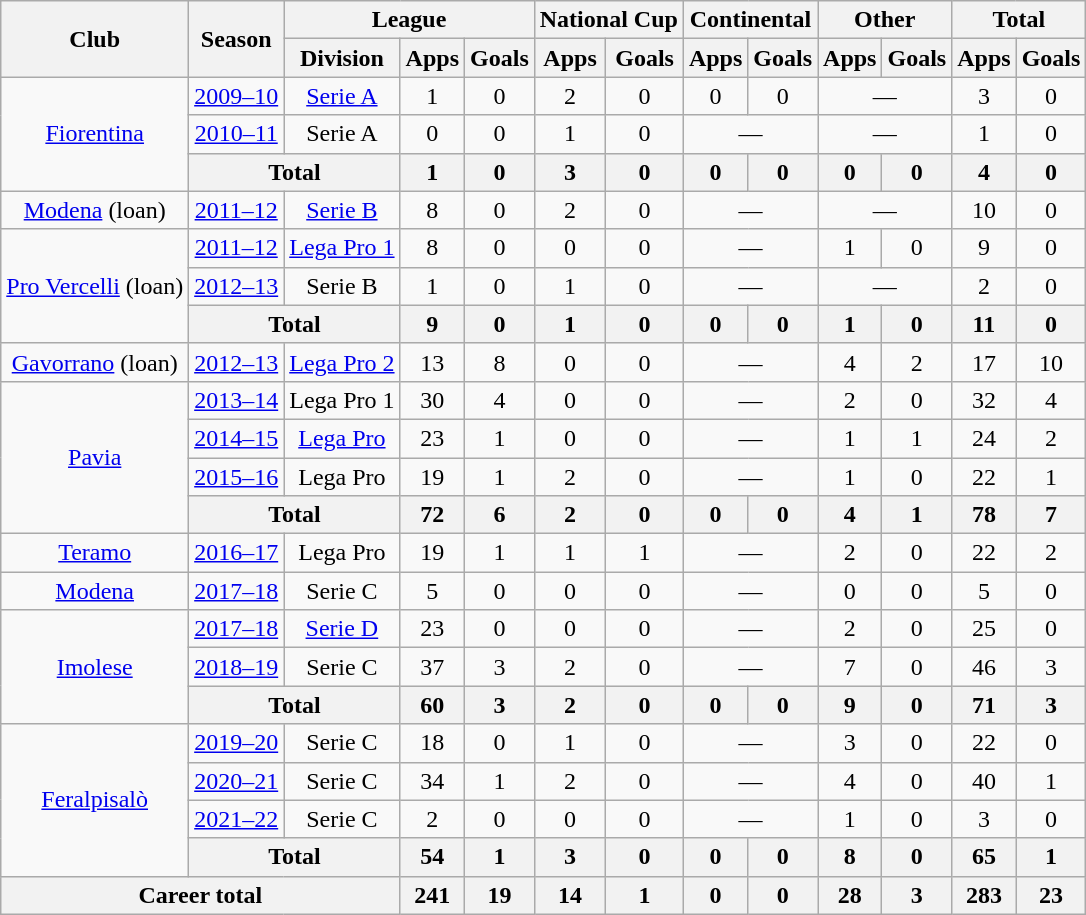<table class="wikitable" style="text-align:center">
<tr>
<th rowspan="2">Club</th>
<th rowspan="2">Season</th>
<th colspan="3">League</th>
<th colspan="2">National Cup</th>
<th colspan="2">Continental</th>
<th colspan="2">Other</th>
<th colspan="2">Total</th>
</tr>
<tr>
<th>Division</th>
<th>Apps</th>
<th>Goals</th>
<th>Apps</th>
<th>Goals</th>
<th>Apps</th>
<th>Goals</th>
<th>Apps</th>
<th>Goals</th>
<th>Apps</th>
<th>Goals</th>
</tr>
<tr>
<td rowspan="3"><a href='#'>Fiorentina</a></td>
<td><a href='#'>2009–10</a></td>
<td><a href='#'>Serie A</a></td>
<td>1</td>
<td>0</td>
<td>2</td>
<td>0</td>
<td>0</td>
<td>0</td>
<td colspan="2">—</td>
<td>3</td>
<td>0</td>
</tr>
<tr>
<td><a href='#'>2010–11</a></td>
<td>Serie A</td>
<td>0</td>
<td>0</td>
<td>1</td>
<td>0</td>
<td colspan="2">—</td>
<td colspan="2">—</td>
<td>1</td>
<td>0</td>
</tr>
<tr>
<th colspan="2">Total</th>
<th>1</th>
<th>0</th>
<th>3</th>
<th>0</th>
<th>0</th>
<th>0</th>
<th>0</th>
<th>0</th>
<th>4</th>
<th>0</th>
</tr>
<tr>
<td><a href='#'>Modena</a> (loan)</td>
<td><a href='#'>2011–12</a></td>
<td><a href='#'>Serie B</a></td>
<td>8</td>
<td>0</td>
<td>2</td>
<td>0</td>
<td colspan="2">—</td>
<td colspan="2">—</td>
<td>10</td>
<td>0</td>
</tr>
<tr>
<td rowspan="3"><a href='#'>Pro Vercelli</a> (loan)</td>
<td><a href='#'>2011–12</a></td>
<td><a href='#'>Lega Pro 1</a></td>
<td>8</td>
<td>0</td>
<td>0</td>
<td>0</td>
<td colspan="2">—</td>
<td>1</td>
<td>0</td>
<td>9</td>
<td>0</td>
</tr>
<tr>
<td><a href='#'>2012–13</a></td>
<td>Serie B</td>
<td>1</td>
<td>0</td>
<td>1</td>
<td>0</td>
<td colspan="2">—</td>
<td colspan="2">—</td>
<td>2</td>
<td>0</td>
</tr>
<tr>
<th colspan="2">Total</th>
<th>9</th>
<th>0</th>
<th>1</th>
<th>0</th>
<th>0</th>
<th>0</th>
<th>1</th>
<th>0</th>
<th>11</th>
<th>0</th>
</tr>
<tr>
<td><a href='#'>Gavorrano</a> (loan)</td>
<td><a href='#'>2012–13</a></td>
<td><a href='#'>Lega Pro 2</a></td>
<td>13</td>
<td>8</td>
<td>0</td>
<td>0</td>
<td colspan="2">—</td>
<td>4</td>
<td>2</td>
<td>17</td>
<td>10</td>
</tr>
<tr>
<td rowspan="4"><a href='#'>Pavia</a></td>
<td><a href='#'>2013–14</a></td>
<td>Lega Pro 1</td>
<td>30</td>
<td>4</td>
<td>0</td>
<td>0</td>
<td colspan="2">—</td>
<td>2</td>
<td>0</td>
<td>32</td>
<td>4</td>
</tr>
<tr>
<td><a href='#'>2014–15</a></td>
<td><a href='#'>Lega Pro</a></td>
<td>23</td>
<td>1</td>
<td>0</td>
<td>0</td>
<td colspan="2">—</td>
<td>1</td>
<td>1</td>
<td>24</td>
<td>2</td>
</tr>
<tr>
<td><a href='#'>2015–16</a></td>
<td>Lega Pro</td>
<td>19</td>
<td>1</td>
<td>2</td>
<td>0</td>
<td colspan="2">—</td>
<td>1</td>
<td>0</td>
<td>22</td>
<td>1</td>
</tr>
<tr>
<th colspan="2">Total</th>
<th>72</th>
<th>6</th>
<th>2</th>
<th>0</th>
<th>0</th>
<th>0</th>
<th>4</th>
<th>1</th>
<th>78</th>
<th>7</th>
</tr>
<tr>
<td><a href='#'>Teramo</a></td>
<td><a href='#'>2016–17</a></td>
<td>Lega Pro</td>
<td>19</td>
<td>1</td>
<td>1</td>
<td>1</td>
<td colspan="2">—</td>
<td>2</td>
<td>0</td>
<td>22</td>
<td>2</td>
</tr>
<tr>
<td><a href='#'>Modena</a></td>
<td><a href='#'>2017–18</a></td>
<td>Serie C</td>
<td>5</td>
<td>0</td>
<td>0</td>
<td>0</td>
<td colspan="2">—</td>
<td>0</td>
<td>0</td>
<td>5</td>
<td>0</td>
</tr>
<tr>
<td rowspan="3"><a href='#'>Imolese</a></td>
<td><a href='#'>2017–18</a></td>
<td><a href='#'>Serie D</a></td>
<td>23</td>
<td>0</td>
<td>0</td>
<td>0</td>
<td colspan="2">—</td>
<td>2</td>
<td>0</td>
<td>25</td>
<td>0</td>
</tr>
<tr>
<td><a href='#'>2018–19</a></td>
<td>Serie C</td>
<td>37</td>
<td>3</td>
<td>2</td>
<td>0</td>
<td colspan="2">—</td>
<td>7</td>
<td>0</td>
<td>46</td>
<td>3</td>
</tr>
<tr>
<th colspan="2">Total</th>
<th>60</th>
<th>3</th>
<th>2</th>
<th>0</th>
<th>0</th>
<th>0</th>
<th>9</th>
<th>0</th>
<th>71</th>
<th>3</th>
</tr>
<tr>
<td rowspan="4"><a href='#'>Feralpisalò</a></td>
<td><a href='#'>2019–20</a></td>
<td>Serie C</td>
<td>18</td>
<td>0</td>
<td>1</td>
<td>0</td>
<td colspan="2">—</td>
<td>3</td>
<td>0</td>
<td>22</td>
<td>0</td>
</tr>
<tr>
<td><a href='#'>2020–21</a></td>
<td>Serie C</td>
<td>34</td>
<td>1</td>
<td>2</td>
<td>0</td>
<td colspan="2">—</td>
<td>4</td>
<td>0</td>
<td>40</td>
<td>1</td>
</tr>
<tr>
<td><a href='#'>2021–22</a></td>
<td>Serie C</td>
<td>2</td>
<td>0</td>
<td>0</td>
<td>0</td>
<td colspan="2">—</td>
<td>1</td>
<td>0</td>
<td>3</td>
<td>0</td>
</tr>
<tr>
<th colspan="2">Total</th>
<th>54</th>
<th>1</th>
<th>3</th>
<th>0</th>
<th>0</th>
<th>0</th>
<th>8</th>
<th>0</th>
<th>65</th>
<th>1</th>
</tr>
<tr>
<th colspan="3">Career total</th>
<th>241</th>
<th>19</th>
<th>14</th>
<th>1</th>
<th>0</th>
<th>0</th>
<th>28</th>
<th>3</th>
<th>283</th>
<th>23</th>
</tr>
</table>
